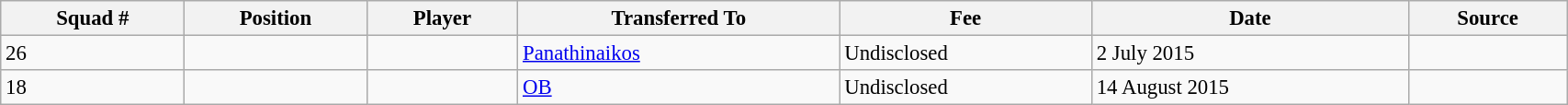<table class="wikitable sortable" style="width:90%; text-align:center; font-size:95%; text-align:left;">
<tr>
<th>Squad #</th>
<th>Position</th>
<th>Player</th>
<th>Transferred To</th>
<th>Fee</th>
<th>Date</th>
<th>Source</th>
</tr>
<tr>
<td>26</td>
<td></td>
<td></td>
<td> <a href='#'>Panathinaikos</a></td>
<td>Undisclosed</td>
<td>2 July 2015</td>
<td></td>
</tr>
<tr>
<td>18</td>
<td></td>
<td></td>
<td> <a href='#'>OB</a></td>
<td>Undisclosed</td>
<td>14 August 2015</td>
<td></td>
</tr>
</table>
